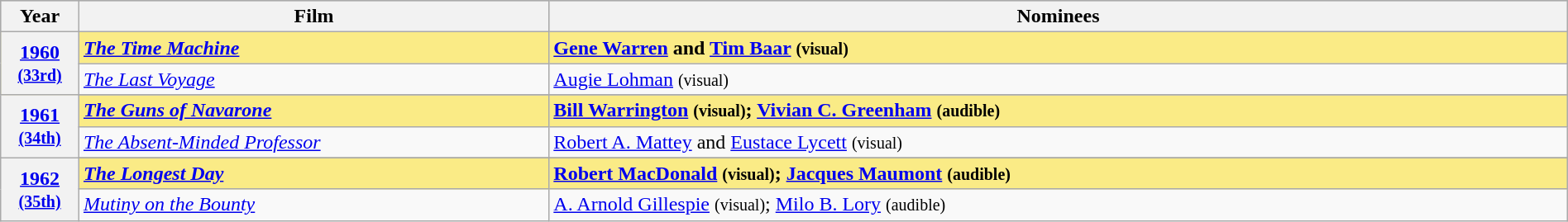<table class="wikitable" style="width:100%">
<tr bgcolor="#bebebe">
<th width="5%">Year</th>
<th width="30%">Film</th>
<th width="65%">Nominees</th>
</tr>
<tr style="background:#FAEB86">
<th rowspan="2"><a href='#'>1960</a><br><small><a href='#'>(33rd)</a></small></th>
<td><strong><em><a href='#'>The Time Machine</a></em></strong></td>
<td><strong><a href='#'>Gene Warren</a> and <a href='#'>Tim Baar</a> <small>(visual)</small></strong></td>
</tr>
<tr>
<td><em><a href='#'>The Last Voyage</a></em></td>
<td><a href='#'>Augie Lohman</a> <small>(visual)</small></td>
</tr>
<tr>
<th rowspan="3" style="text-align:center"><a href='#'>1961</a><br><small><a href='#'>(34th)</a></small></th>
</tr>
<tr style="background:#FAEB86">
<td><strong><em><a href='#'>The Guns of Navarone</a></em></strong></td>
<td><strong><a href='#'>Bill Warrington</a> <small>(visual)</small>; <a href='#'>Vivian C. Greenham</a> <small>(audible)</small></strong></td>
</tr>
<tr>
<td><em><a href='#'>The Absent-Minded Professor</a></em></td>
<td><a href='#'>Robert A. Mattey</a> and <a href='#'>Eustace Lycett</a> <small>(visual)</small></td>
</tr>
<tr>
<th rowspan="3" style="text-align:center"><a href='#'>1962</a><br><small><a href='#'>(35th)</a></small></th>
</tr>
<tr style="background:#FAEB86">
<td><strong><em><a href='#'>The Longest Day</a></em></strong></td>
<td><strong><a href='#'>Robert MacDonald</a> <small>(visual)</small>; <a href='#'>Jacques Maumont</a> <small>(audible)</small></strong></td>
</tr>
<tr>
<td><em><a href='#'>Mutiny on the Bounty</a></em></td>
<td><a href='#'>A. Arnold Gillespie</a> <small>(visual)</small>; <a href='#'>Milo B. Lory</a> <small>(audible)</small></td>
</tr>
</table>
